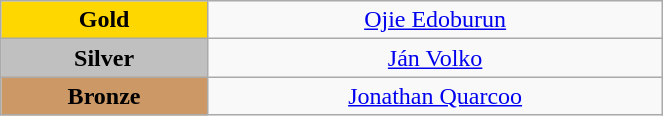<table class="wikitable" style="text-align:center; " width="35%">
<tr>
<td bgcolor="gold"><strong>Gold</strong></td>
<td><a href='#'>Ojie Edoburun</a><br>  <small><em></em></small></td>
</tr>
<tr>
<td bgcolor="silver"><strong>Silver</strong></td>
<td><a href='#'>Ján Volko</a><br>  <small><em></em></small></td>
</tr>
<tr>
<td bgcolor="CC9966"><strong>Bronze</strong></td>
<td><a href='#'>Jonathan Quarcoo</a><br>  <small><em></em></small></td>
</tr>
</table>
